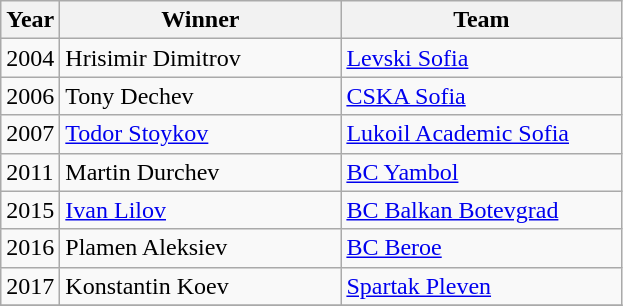<table class="wikitable">
<tr>
<th>Year</th>
<th width=180>Winner</th>
<th width=180>Team</th>
</tr>
<tr>
<td>2004</td>
<td> Hrisimir Dimitrov</td>
<td><a href='#'>Levski Sofia</a></td>
</tr>
<tr>
<td>2006</td>
<td> Tony Dechev</td>
<td><a href='#'>CSKA Sofia</a></td>
</tr>
<tr>
<td>2007</td>
<td> <a href='#'>Todor Stoykov</a></td>
<td><a href='#'>Lukoil Academic Sofia</a></td>
</tr>
<tr>
<td>2011</td>
<td> Martin Durchev</td>
<td><a href='#'>BC Yambol</a></td>
</tr>
<tr>
<td>2015</td>
<td> <a href='#'>Ivan Lilov</a></td>
<td><a href='#'>BC Balkan Botevgrad</a></td>
</tr>
<tr>
<td>2016</td>
<td> Plamen Aleksiev</td>
<td><a href='#'>BC Beroe</a></td>
</tr>
<tr>
<td>2017</td>
<td> Konstantin Koev</td>
<td><a href='#'>Spartak Pleven</a></td>
</tr>
<tr>
</tr>
</table>
